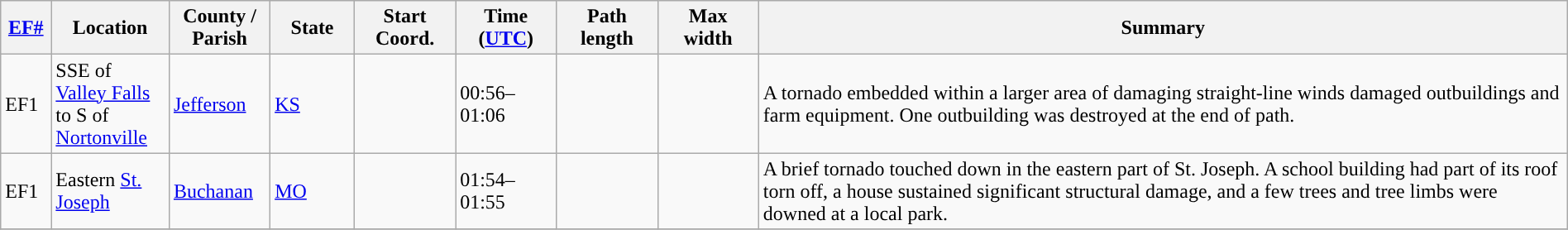<table class="wikitable sortable" style="width:100%;">
<tr>
<th scope="col"  style="width:3%; text-align:center;"><a href='#'>EF#</a></th>
<th scope="col"  style="width:7%; text-align:center;" class="unsortable">Location</th>
<th scope="col"  style="width:6%; text-align:center;" class="unsortable">County / Parish</th>
<th scope="col"  style="width:5%; text-align:center;">State</th>
<th scope="col"  style="width:6%; text-align:center;">Start Coord.</th>
<th scope="col"  style="width:6%; text-align:center;">Time (<a href='#'>UTC</a>)</th>
<th scope="col"  style="width:6%; text-align:center;">Path length</th>
<th scope="col"  style="width:6%; text-align:center;">Max width</th>
<th scope="col" class="unsortable" style="width:48%; text-align:center;">Summary</th>
</tr>
<tr>
<td>EF1</td>
<td>SSE of <a href='#'>Valley Falls</a> to S of <a href='#'>Nortonville</a></td>
<td><a href='#'>Jefferson</a></td>
<td><a href='#'>KS</a></td>
<td></td>
<td>00:56–01:06</td>
<td></td>
<td></td>
<td>A tornado embedded within a larger area of damaging straight-line winds damaged outbuildings and farm equipment. One outbuilding was destroyed at the end of path.</td>
</tr>
<tr>
<td>EF1</td>
<td>Eastern <a href='#'>St. Joseph</a></td>
<td><a href='#'>Buchanan</a></td>
<td><a href='#'>MO</a></td>
<td></td>
<td>01:54–01:55</td>
<td></td>
<td></td>
<td>A brief tornado touched down in the eastern part of St. Joseph. A school building had part of its roof torn off, a house sustained significant structural damage, and a few trees and tree limbs were downed at a local park.</td>
</tr>
<tr>
</tr>
</table>
